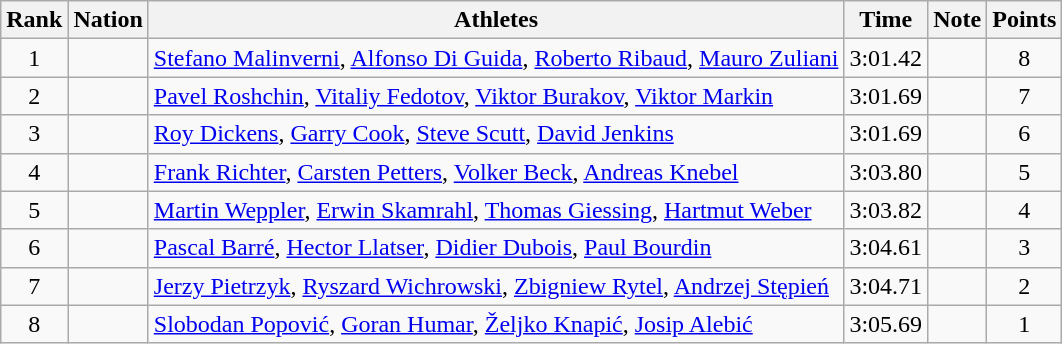<table class="wikitable sortable" style="text-align:center">
<tr>
<th>Rank</th>
<th>Nation</th>
<th>Athletes</th>
<th>Time</th>
<th>Note</th>
<th>Points</th>
</tr>
<tr>
<td>1</td>
<td align=left></td>
<td align=left><a href='#'>Stefano Malinverni</a>, <a href='#'>Alfonso Di Guida</a>, <a href='#'>Roberto Ribaud</a>, <a href='#'>Mauro Zuliani</a></td>
<td>3:01.42</td>
<td></td>
<td>8</td>
</tr>
<tr>
<td>2</td>
<td align=left></td>
<td align=left><a href='#'>Pavel Roshchin</a>, <a href='#'>Vitaliy Fedotov</a>, <a href='#'>Viktor Burakov</a>, <a href='#'>Viktor Markin</a></td>
<td>3:01.69</td>
<td></td>
<td>7</td>
</tr>
<tr>
<td>3</td>
<td align=left></td>
<td align=left><a href='#'>Roy Dickens</a>, <a href='#'>Garry Cook</a>, <a href='#'>Steve Scutt</a>, <a href='#'>David Jenkins</a></td>
<td>3:01.69</td>
<td></td>
<td>6</td>
</tr>
<tr>
<td>4</td>
<td align=left></td>
<td align=left><a href='#'>Frank Richter</a>, <a href='#'>Carsten Petters</a>, <a href='#'>Volker Beck</a>, <a href='#'>Andreas Knebel</a></td>
<td>3:03.80</td>
<td></td>
<td>5</td>
</tr>
<tr>
<td>5</td>
<td align=left></td>
<td align=left><a href='#'>Martin Weppler</a>, <a href='#'>Erwin Skamrahl</a>, <a href='#'>Thomas Giessing</a>, <a href='#'>Hartmut Weber</a></td>
<td>3:03.82</td>
<td></td>
<td>4</td>
</tr>
<tr>
<td>6</td>
<td align=left></td>
<td align=left><a href='#'>Pascal Barré</a>, <a href='#'>Hector Llatser</a>, <a href='#'>Didier Dubois</a>, <a href='#'>Paul Bourdin</a></td>
<td>3:04.61</td>
<td></td>
<td>3</td>
</tr>
<tr>
<td>7</td>
<td align=left></td>
<td align=left><a href='#'>Jerzy Pietrzyk</a>, <a href='#'>Ryszard Wichrowski</a>, <a href='#'>Zbigniew Rytel</a>, <a href='#'>Andrzej Stępień</a></td>
<td>3:04.71</td>
<td></td>
<td>2</td>
</tr>
<tr>
<td>8</td>
<td align=left></td>
<td align=left><a href='#'>Slobodan Popović</a>, <a href='#'>Goran Humar</a>, <a href='#'>Željko Knapić</a>, <a href='#'>Josip Alebić</a></td>
<td>3:05.69</td>
<td></td>
<td>1</td>
</tr>
</table>
